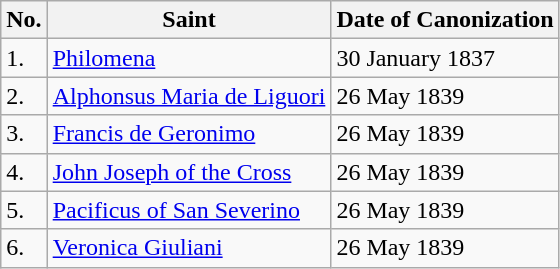<table class="wikitable">
<tr>
<th>No.</th>
<th>Saint</th>
<th>Date of Canonization</th>
</tr>
<tr>
<td>1.</td>
<td><a href='#'>Philomena</a></td>
<td>30 January 1837</td>
</tr>
<tr>
<td>2.</td>
<td><a href='#'>Alphonsus Maria de Liguori</a></td>
<td>26 May 1839</td>
</tr>
<tr>
<td>3.</td>
<td><a href='#'>Francis de Geronimo</a></td>
<td>26 May 1839</td>
</tr>
<tr>
<td>4.</td>
<td><a href='#'>John Joseph of the Cross</a></td>
<td>26 May 1839</td>
</tr>
<tr>
<td>5.</td>
<td><a href='#'>Pacificus of San Severino</a></td>
<td>26 May 1839</td>
</tr>
<tr>
<td>6.</td>
<td><a href='#'>Veronica Giuliani</a></td>
<td>26 May 1839</td>
</tr>
</table>
